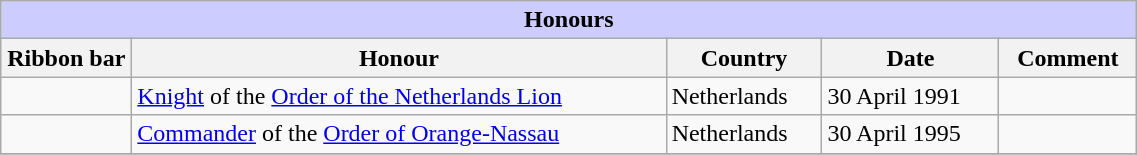<table class="wikitable" style="width:60%;">
<tr style="background:#ccf; text-align:center;">
<td colspan=5><strong>Honours</strong></td>
</tr>
<tr>
<th style="width:80px;">Ribbon bar</th>
<th>Honour</th>
<th>Country</th>
<th>Date</th>
<th>Comment</th>
</tr>
<tr>
<td></td>
<td><a href='#'>Knight</a> of the <a href='#'>Order of the Netherlands Lion</a></td>
<td>Netherlands</td>
<td>30 April 1991</td>
<td></td>
</tr>
<tr>
<td></td>
<td><a href='#'>Commander</a> of the <a href='#'>Order of Orange-Nassau</a></td>
<td>Netherlands</td>
<td>30 April 1995</td>
<td></td>
</tr>
<tr>
</tr>
</table>
